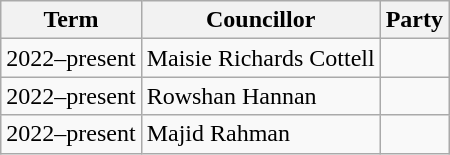<table class="wikitable">
<tr>
<th>Term</th>
<th>Councillor</th>
<th colspan=2>Party</th>
</tr>
<tr>
<td>2022–present</td>
<td>Maisie Richards Cottell</td>
<td></td>
</tr>
<tr>
<td>2022–present</td>
<td>Rowshan Hannan</td>
<td></td>
</tr>
<tr>
<td>2022–present</td>
<td>Majid Rahman</td>
<td></td>
</tr>
</table>
